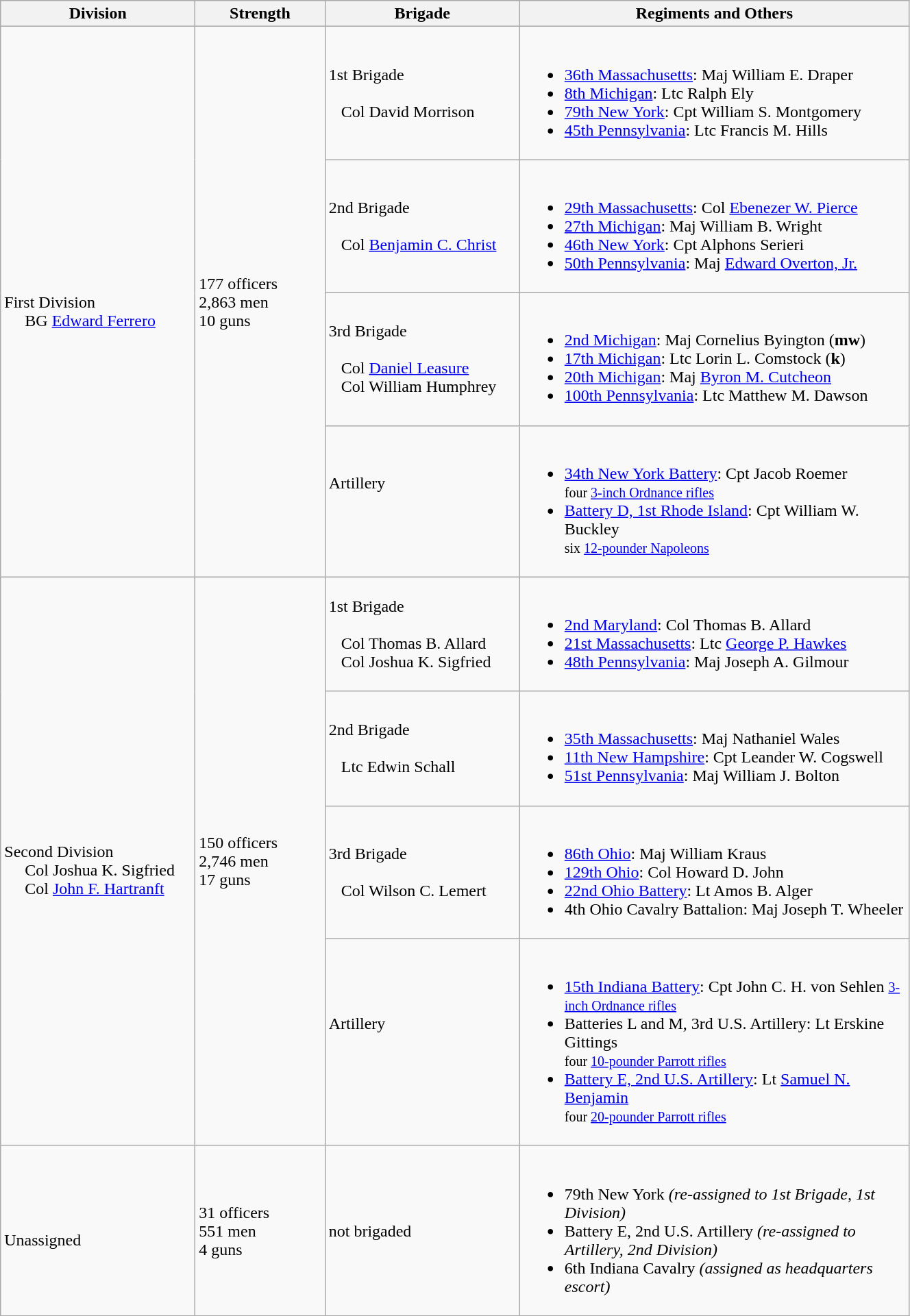<table class="wikitable" style="text-align:left; width:70%;">
<tr>
<th width=15%>Division</th>
<th width=10%>Strength</th>
<th width=15%>Brigade</th>
<th width=30%>Regiments and Others</th>
</tr>
<tr>
<td rowspan=4><br>First Division
<br>    
BG <a href='#'>Edward Ferrero</a></td>
<td rowspan=4>177 officers<br>2,863 men<br>10 guns</td>
<td>1st Brigade<br><br>  
Col David Morrison</td>
<td><br><ul><li><a href='#'>36th Massachusetts</a>: Maj William E. Draper</li><li><a href='#'>8th Michigan</a>: Ltc Ralph Ely</li><li><a href='#'>79th New York</a>: Cpt William S. Montgomery</li><li><a href='#'>45th Pennsylvania</a>: Ltc Francis M. Hills</li></ul></td>
</tr>
<tr>
<td>2nd Brigade<br><br>  
Col <a href='#'>Benjamin C. Christ</a></td>
<td><br><ul><li><a href='#'>29th Massachusetts</a>: Col <a href='#'>Ebenezer W. Pierce</a></li><li><a href='#'>27th Michigan</a>: Maj William B. Wright</li><li><a href='#'>46th New York</a>: Cpt Alphons Serieri</li><li><a href='#'>50th Pennsylvania</a>: Maj <a href='#'>Edward Overton, Jr.</a></li></ul></td>
</tr>
<tr>
<td>3rd Brigade<br><br>  
Col <a href='#'>Daniel Leasure</a><br>  
Col William Humphrey</td>
<td><br><ul><li><a href='#'>2nd Michigan</a>: Maj Cornelius Byington (<strong>mw</strong>)</li><li><a href='#'>17th Michigan</a>: Ltc Lorin L. Comstock (<strong>k</strong>)</li><li><a href='#'>20th Michigan</a>: Maj <a href='#'>Byron M. Cutcheon</a></li><li><a href='#'>100th Pennsylvania</a>: Ltc Matthew M. Dawson</li></ul></td>
</tr>
<tr>
<td>Artillery<br><br>  </td>
<td><br><ul><li><a href='#'>34th New York Battery</a>: Cpt Jacob Roemer <br><small>four <a href='#'>3-inch Ordnance rifles</a></small></li><li><a href='#'>Battery D, 1st Rhode Island</a>: Cpt William W. Buckley <br><small>six <a href='#'>12-pounder Napoleons</a></small></li></ul></td>
</tr>
<tr>
<td rowspan=4><br>Second Division
<br>    
Col Joshua K. Sigfried
<br>    
Col <a href='#'>John F. Hartranft</a></td>
<td rowspan=4>150 officers<br>2,746 men<br>17 guns</td>
<td>1st Brigade<br><br>  
Col Thomas B. Allard<br>  
Col Joshua K. Sigfried</td>
<td><br><ul><li><a href='#'>2nd Maryland</a>: Col Thomas B. Allard</li><li><a href='#'>21st Massachusetts</a>: Ltc <a href='#'>George P. Hawkes</a></li><li><a href='#'>48th Pennsylvania</a>: Maj Joseph A. Gilmour</li></ul></td>
</tr>
<tr>
<td>2nd Brigade<br><br>  
Ltc Edwin Schall</td>
<td><br><ul><li><a href='#'>35th Massachusetts</a>: Maj Nathaniel Wales</li><li><a href='#'>11th New Hampshire</a>: Cpt Leander W. Cogswell</li><li><a href='#'>51st Pennsylvania</a>: Maj William J. Bolton</li></ul></td>
</tr>
<tr>
<td>3rd Brigade<br><br>  
Col Wilson C. Lemert</td>
<td><br><ul><li><a href='#'>86th Ohio</a>: Maj William Kraus</li><li><a href='#'>129th Ohio</a>: Col Howard D. John</li><li><a href='#'>22nd Ohio Battery</a>: Lt Amos B. Alger</li><li>4th Ohio Cavalry Battalion: Maj Joseph T. Wheeler</li></ul></td>
</tr>
<tr>
<td>Artillery<br><br>  </td>
<td><br><ul><li><a href='#'>15th Indiana Battery</a>: Cpt John C. H. von Sehlen <small><a href='#'>3-inch Ordnance rifles</a></small></li><li>Batteries L and M, 3rd U.S. Artillery: Lt Erskine Gittings<br><small>four <a href='#'>10-pounder Parrott rifles</a></small></li><li><a href='#'>Battery E, 2nd U.S. Artillery</a>: Lt <a href='#'>Samuel N. Benjamin</a><br><small>four <a href='#'>20-pounder Parrott rifles</a></small></li></ul></td>
</tr>
<tr>
<td rowspan=1><br>Unassigned</td>
<td rowspan=1>31 officers<br>551 men<br>4 guns</td>
<td>not brigaded</td>
<td><br><ul><li>79th New York <em>(re-assigned to 1st Brigade, 1st Division)</em></li><li>Battery E, 2nd U.S. Artillery <em>(re-assigned to Artillery, 2nd Division)</em></li><li>6th Indiana Cavalry <em>(assigned as headquarters escort)</em></li></ul></td>
</tr>
<tr>
</tr>
</table>
